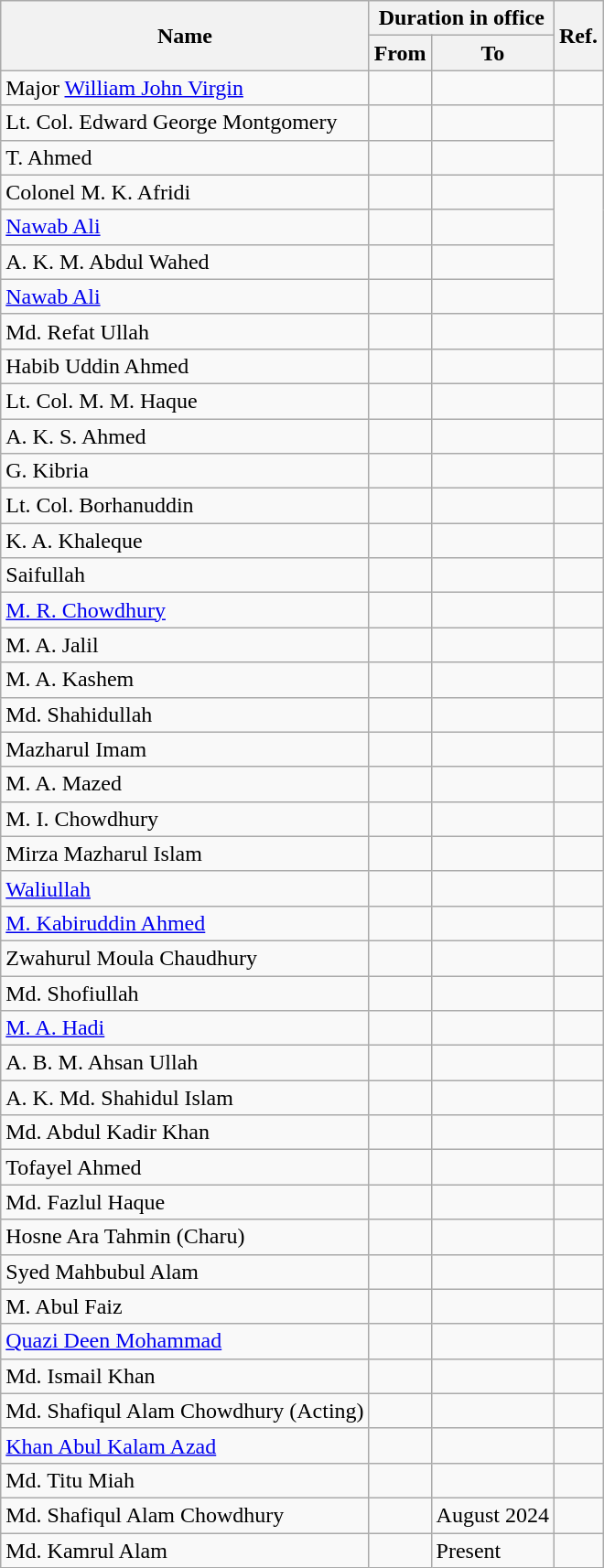<table class="wikitable sortable static-row-numbers mw-collapsible" style="width:auto">
<tr>
<th rowspan="2">Name</th>
<th colspan="2">Duration in office</th>
<th rowspan="2">Ref.</th>
</tr>
<tr>
<th>From</th>
<th>To</th>
</tr>
<tr>
<td>Major <a href='#'>William John Virgin</a></td>
<td></td>
<td></td>
<td></td>
</tr>
<tr>
<td>Lt. Col. Edward George Montgomery</td>
<td></td>
<td></td>
<td rowspan="2"></td>
</tr>
<tr>
<td>T. Ahmed</td>
<td></td>
<td></td>
</tr>
<tr>
<td>Colonel M. K. Afridi</td>
<td></td>
<td></td>
<td rowspan="4"></td>
</tr>
<tr>
<td><a href='#'>Nawab Ali</a></td>
<td></td>
<td></td>
</tr>
<tr>
<td>A. K. M. Abdul Wahed</td>
<td></td>
<td></td>
</tr>
<tr>
<td><a href='#'>Nawab Ali</a></td>
<td></td>
<td></td>
</tr>
<tr>
<td>Md. Refat Ullah</td>
<td></td>
<td></td>
<td></td>
</tr>
<tr>
<td>Habib Uddin Ahmed</td>
<td></td>
<td></td>
<td></td>
</tr>
<tr>
<td>Lt. Col. M. M. Haque</td>
<td></td>
<td></td>
<td></td>
</tr>
<tr>
<td>A. K. S. Ahmed</td>
<td></td>
<td></td>
<td></td>
</tr>
<tr>
<td>G. Kibria</td>
<td></td>
<td></td>
<td></td>
</tr>
<tr>
<td>Lt. Col. Borhanuddin</td>
<td></td>
<td></td>
<td></td>
</tr>
<tr>
<td>K. A. Khaleque</td>
<td></td>
<td></td>
<td></td>
</tr>
<tr>
<td>Saifullah</td>
<td></td>
<td></td>
<td></td>
</tr>
<tr>
<td><a href='#'>M. R. Chowdhury</a></td>
<td></td>
<td></td>
<td></td>
</tr>
<tr>
<td>M. A. Jalil</td>
<td></td>
<td></td>
<td></td>
</tr>
<tr>
<td>M. A. Kashem</td>
<td></td>
<td></td>
<td></td>
</tr>
<tr>
<td>Md. Shahidullah</td>
<td></td>
<td></td>
<td></td>
</tr>
<tr>
<td>Mazharul Imam</td>
<td></td>
<td></td>
<td></td>
</tr>
<tr>
<td>M. A. Mazed</td>
<td></td>
<td></td>
<td></td>
</tr>
<tr>
<td>M. I. Chowdhury</td>
<td></td>
<td></td>
<td></td>
</tr>
<tr>
<td>Mirza Mazharul Islam</td>
<td></td>
<td></td>
<td></td>
</tr>
<tr>
<td><a href='#'>Waliullah</a></td>
<td></td>
<td></td>
<td></td>
</tr>
<tr>
<td><a href='#'>M. Kabiruddin Ahmed</a></td>
<td></td>
<td></td>
<td></td>
</tr>
<tr>
<td>Zwahurul Moula Chaudhury</td>
<td></td>
<td></td>
<td></td>
</tr>
<tr>
<td>Md. Shofiullah</td>
<td></td>
<td></td>
<td></td>
</tr>
<tr>
<td><a href='#'>M. A. Hadi</a></td>
<td></td>
<td></td>
<td></td>
</tr>
<tr>
<td>A. B. M. Ahsan Ullah</td>
<td></td>
<td></td>
<td></td>
</tr>
<tr>
<td>A. K. Md. Shahidul Islam</td>
<td></td>
<td></td>
<td></td>
</tr>
<tr>
<td>Md. Abdul Kadir Khan</td>
<td></td>
<td></td>
<td></td>
</tr>
<tr>
<td>Tofayel Ahmed</td>
<td></td>
<td></td>
<td></td>
</tr>
<tr>
<td>Md. Fazlul Haque</td>
<td></td>
<td></td>
<td></td>
</tr>
<tr>
<td>Hosne Ara Tahmin (Charu)</td>
<td></td>
<td></td>
<td></td>
</tr>
<tr>
<td>Syed Mahbubul Alam</td>
<td></td>
<td></td>
<td></td>
</tr>
<tr>
<td>M. Abul Faiz</td>
<td></td>
<td></td>
<td></td>
</tr>
<tr>
<td><a href='#'>Quazi Deen Mohammad</a></td>
<td></td>
<td></td>
<td></td>
</tr>
<tr>
<td>Md. Ismail Khan</td>
<td></td>
<td></td>
<td></td>
</tr>
<tr>
<td>Md. Shafiqul Alam Chowdhury (Acting)</td>
<td></td>
<td></td>
<td></td>
</tr>
<tr>
<td><a href='#'>Khan Abul Kalam Azad</a></td>
<td></td>
<td></td>
<td></td>
</tr>
<tr>
<td>Md. Titu Miah</td>
<td></td>
<td></td>
<td></td>
</tr>
<tr>
<td>Md. Shafiqul Alam Chowdhury</td>
<td></td>
<td>August 2024</td>
<td></td>
</tr>
<tr>
<td>Md. Kamrul Alam</td>
<td></td>
<td>Present</td>
<td></td>
</tr>
</table>
